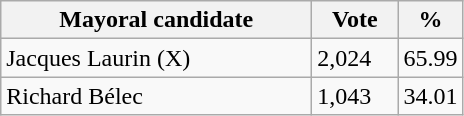<table class="wikitable">
<tr>
<th bgcolor="#DDDDFF" width="200px">Mayoral candidate</th>
<th bgcolor="#DDDDFF" width="50px">Vote</th>
<th bgcolor="#DDDDFF" width="30px">%</th>
</tr>
<tr>
<td>Jacques Laurin (X)</td>
<td>2,024</td>
<td>65.99</td>
</tr>
<tr>
<td>Richard Bélec</td>
<td>1,043</td>
<td>34.01</td>
</tr>
</table>
